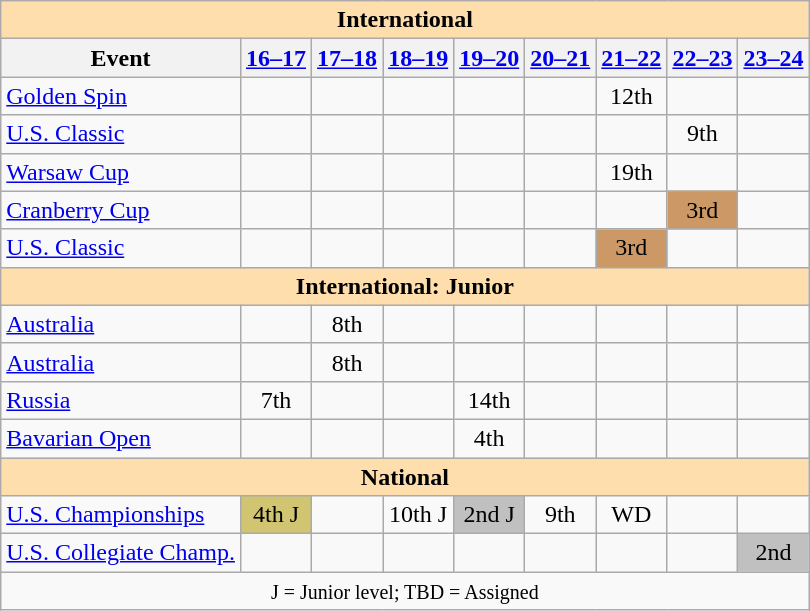<table class="wikitable" style="text-align:center">
<tr>
<th style="background-color: #ffdead; " colspan=9 align=center>International </th>
</tr>
<tr>
<th>Event</th>
<th><a href='#'>16–17</a></th>
<th><a href='#'>17–18</a></th>
<th><a href='#'>18–19</a></th>
<th><a href='#'>19–20</a></th>
<th><a href='#'>20–21</a></th>
<th><a href='#'>21–22</a></th>
<th><a href='#'>22–23</a></th>
<th><a href='#'>23–24</a></th>
</tr>
<tr>
<td align=left> <a href='#'>Golden Spin</a></td>
<td></td>
<td></td>
<td></td>
<td></td>
<td></td>
<td>12th</td>
<td></td>
<td></td>
</tr>
<tr>
<td align=left> <a href='#'>U.S. Classic</a></td>
<td></td>
<td></td>
<td></td>
<td></td>
<td></td>
<td></td>
<td>9th</td>
<td></td>
</tr>
<tr>
<td align=left> <a href='#'>Warsaw Cup</a></td>
<td></td>
<td></td>
<td></td>
<td></td>
<td></td>
<td>19th</td>
<td></td>
<td></td>
</tr>
<tr>
<td align=left><a href='#'>Cranberry Cup</a></td>
<td></td>
<td></td>
<td></td>
<td></td>
<td></td>
<td></td>
<td bgcolor="cc9966">3rd</td>
<td></td>
</tr>
<tr>
<td align="left"><a href='#'>U.S. Classic</a></td>
<td></td>
<td></td>
<td></td>
<td></td>
<td></td>
<td bgcolor="cc9966">3rd</td>
<td></td>
<td></td>
</tr>
<tr>
<th style="background-color: #ffdead; " colspan=9 align=center>International: Junior</th>
</tr>
<tr>
<td align=left> <a href='#'>Australia</a></td>
<td></td>
<td>8th</td>
<td></td>
<td></td>
<td></td>
<td></td>
<td></td>
<td></td>
</tr>
<tr>
<td align=left> <a href='#'>Australia</a></td>
<td></td>
<td>8th</td>
<td></td>
<td></td>
<td></td>
<td></td>
<td></td>
<td></td>
</tr>
<tr>
<td align=left> <a href='#'>Russia</a></td>
<td>7th</td>
<td></td>
<td></td>
<td>14th</td>
<td></td>
<td></td>
<td></td>
<td></td>
</tr>
<tr>
<td align=left><a href='#'>Bavarian Open</a></td>
<td></td>
<td></td>
<td></td>
<td>4th</td>
<td></td>
<td></td>
<td></td>
<td></td>
</tr>
<tr>
<th style="background-color: #ffdead; " colspan=9 align=center>National</th>
</tr>
<tr>
<td align=left><a href='#'>U.S. Championships</a></td>
<td bgcolor=d1c571>4th J</td>
<td></td>
<td>10th J</td>
<td bgcolor=silver>2nd J</td>
<td>9th</td>
<td>WD</td>
<td></td>
<td></td>
</tr>
<tr>
<td align=left><a href='#'>U.S. Collegiate Champ.</a></td>
<td></td>
<td></td>
<td></td>
<td></td>
<td></td>
<td></td>
<td></td>
<td bgcolor=silver>2nd</td>
</tr>
<tr>
<td colspan=9 align=center><small> J = Junior level; TBD = Assigned </small></td>
</tr>
</table>
